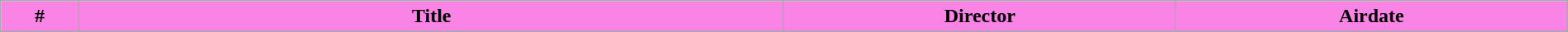<table class="wikitable plainrowheaders" style="width:100%; background:#FFFFFF;">
<tr>
<th style="background:#F984E5" width="5%">#</th>
<th style="background:#F984E5" width="45%">Title</th>
<th style="background:#F984E5" width="25%">Director</th>
<th style="background:#F984E5" width="25%">Airdate<br>




</th>
</tr>
</table>
